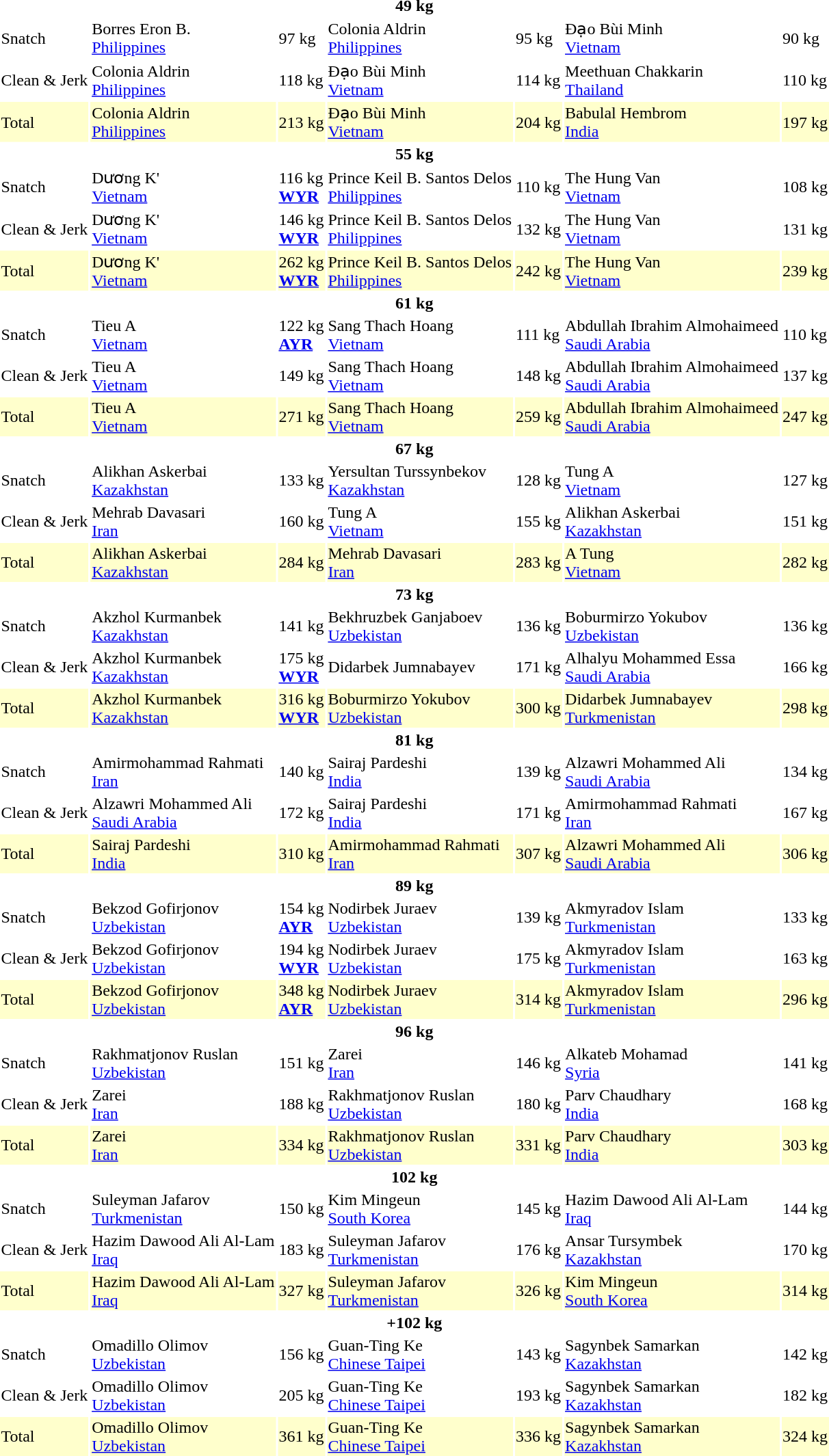<table>
<tr>
<th colspan=7>49 kg</th>
</tr>
<tr>
<td>Snatch</td>
<td>Borres Eron B. <br>  <a href='#'>Philippines</a></td>
<td>97 kg</td>
<td>Colonia Aldrin <br>  <a href='#'>Philippines</a></td>
<td>95 kg</td>
<td>Đạo Bùi Minh <br>  <a href='#'>Vietnam</a></td>
<td>90 kg</td>
</tr>
<tr>
<td>Clean & Jerk</td>
<td>Colonia Aldrin <br>  <a href='#'>Philippines</a></td>
<td>118 kg</td>
<td>Đạo Bùi Minh <br>  <a href='#'>Vietnam</a></td>
<td>114 kg</td>
<td>Meethuan Chakkarin <br>  <a href='#'>Thailand</a></td>
<td>110 kg</td>
</tr>
<tr bgcolor=ffffcc>
<td>Total</td>
<td>Colonia Aldrin <br>  <a href='#'>Philippines</a></td>
<td>213 kg</td>
<td>Đạo Bùi Minh <br>  <a href='#'>Vietnam</a></td>
<td>204 kg</td>
<td>Babulal Hembrom <br>  <a href='#'>India</a></td>
<td>197 kg</td>
</tr>
<tr>
<th colspan=7>55 kg</th>
</tr>
<tr>
<td>Snatch</td>
<td>Dương K' <br>  <a href='#'>Vietnam</a></td>
<td>116 kg <br> <strong><a href='#'>WYR</a></strong></td>
<td>Prince Keil B. Santos Delos <br>  <a href='#'>Philippines</a></td>
<td>110 kg</td>
<td>The Hung Van <br>  <a href='#'>Vietnam</a></td>
<td>108 kg</td>
</tr>
<tr>
<td>Clean & Jerk</td>
<td>Dương K' <br>  <a href='#'>Vietnam</a></td>
<td>146 kg <br> <strong><a href='#'>WYR</a></strong></td>
<td>Prince Keil B. Santos Delos <br>  <a href='#'>Philippines</a></td>
<td>132 kg</td>
<td>The Hung Van <br>  <a href='#'>Vietnam</a></td>
<td>131 kg</td>
</tr>
<tr bgcolor=ffffcc>
<td>Total</td>
<td>Dương K' <br>  <a href='#'>Vietnam</a></td>
<td>262 kg <br> <strong><a href='#'>WYR</a></strong></td>
<td>Prince Keil B. Santos Delos <br>  <a href='#'>Philippines</a></td>
<td>242 kg</td>
<td>The Hung Van <br>  <a href='#'>Vietnam</a></td>
<td>239 kg</td>
</tr>
<tr>
<th colspan=7>61 kg</th>
</tr>
<tr>
<td>Snatch</td>
<td>Tieu A <br>  <a href='#'>Vietnam</a></td>
<td>122 kg <br> <strong><a href='#'>AYR</a></strong></td>
<td>Sang Thach Hoang <br>  <a href='#'>Vietnam</a></td>
<td>111 kg</td>
<td>Abdullah Ibrahim Almohaimeed <br>  <a href='#'>Saudi Arabia</a></td>
<td>110 kg</td>
</tr>
<tr>
<td>Clean & Jerk</td>
<td>Tieu A <br>  <a href='#'>Vietnam</a></td>
<td>149 kg</td>
<td>Sang Thach Hoang <br>  <a href='#'>Vietnam</a></td>
<td>148 kg</td>
<td>Abdullah Ibrahim Almohaimeed <br>  <a href='#'>Saudi Arabia</a></td>
<td>137 kg</td>
</tr>
<tr bgcolor=ffffcc>
<td>Total</td>
<td>Tieu A <br>  <a href='#'>Vietnam</a></td>
<td>271 kg</td>
<td>Sang Thach Hoang <br>  <a href='#'>Vietnam</a></td>
<td>259 kg</td>
<td>Abdullah Ibrahim Almohaimeed <br>  <a href='#'>Saudi Arabia</a></td>
<td>247 kg</td>
</tr>
<tr>
<th colspan=7>67 kg</th>
</tr>
<tr>
<td>Snatch</td>
<td>Alikhan Askerbai <br>  <a href='#'>Kazakhstan</a></td>
<td>133 kg</td>
<td>Yersultan Turssynbekov <br>  <a href='#'>Kazakhstan</a></td>
<td>128 kg</td>
<td>Tung A <br>  <a href='#'>Vietnam</a></td>
<td>127 kg</td>
</tr>
<tr>
<td>Clean & Jerk</td>
<td>Mehrab Davasari <br>  <a href='#'>Iran</a></td>
<td>160 kg</td>
<td>Tung A <br>  <a href='#'>Vietnam</a></td>
<td>155 kg</td>
<td>Alikhan Askerbai <br>  <a href='#'>Kazakhstan</a></td>
<td>151 kg</td>
</tr>
<tr bgcolor=ffffcc>
<td>Total</td>
<td>Alikhan Askerbai <br>  <a href='#'>Kazakhstan</a></td>
<td>284 kg</td>
<td>Mehrab Davasari <br>  <a href='#'>Iran</a></td>
<td>283 kg</td>
<td>A Tung <br>  <a href='#'>Vietnam</a></td>
<td>282 kg</td>
</tr>
<tr>
<th colspan=7>73 kg</th>
</tr>
<tr>
<td>Snatch</td>
<td>Akzhol Kurmanbek <br>  <a href='#'>Kazakhstan</a></td>
<td>141 kg</td>
<td>Bekhruzbek Ganjaboev <br>  <a href='#'>Uzbekistan</a></td>
<td>136 kg</td>
<td>Boburmirzo Yokubov <br>  <a href='#'>Uzbekistan</a></td>
<td>136 kg</td>
</tr>
<tr>
<td>Clean & Jerk</td>
<td>Akzhol Kurmanbek <br>  <a href='#'>Kazakhstan</a></td>
<td>175 kg <br> <strong><a href='#'>WYR</a></strong></td>
<td>Didarbek Jumnabayev <br> </td>
<td>171 kg</td>
<td>Alhalyu Mohammed Essa <br>  <a href='#'>Saudi Arabia</a></td>
<td>166 kg</td>
</tr>
<tr bgcolor=ffffcc>
<td>Total</td>
<td>Akzhol Kurmanbek <br>  <a href='#'>Kazakhstan</a></td>
<td>316 kg <br> <strong><a href='#'>WYR</a></strong></td>
<td>Boburmirzo Yokubov <br>  <a href='#'>Uzbekistan</a></td>
<td>300 kg</td>
<td>Didarbek Jumnabayev <br>  <a href='#'>Turkmenistan</a></td>
<td>298 kg</td>
</tr>
<tr>
<th colspan=7>81 kg</th>
</tr>
<tr>
<td>Snatch</td>
<td>Amirmohammad Rahmati <br>  <a href='#'>Iran</a></td>
<td>140 kg</td>
<td>Sairaj Pardeshi <br>  <a href='#'>India</a></td>
<td>139 kg</td>
<td>Alzawri Mohammed Ali <br>  <a href='#'>Saudi Arabia</a></td>
<td>134 kg</td>
</tr>
<tr>
<td>Clean & Jerk</td>
<td>Alzawri Mohammed Ali <br>  <a href='#'>Saudi Arabia</a></td>
<td>172 kg</td>
<td>Sairaj Pardeshi <br>  <a href='#'>India</a></td>
<td>171 kg</td>
<td>Amirmohammad Rahmati <br>  <a href='#'>Iran</a></td>
<td>167 kg</td>
</tr>
<tr bgcolor=ffffcc>
<td>Total</td>
<td>Sairaj Pardeshi <br>  <a href='#'>India</a></td>
<td>310 kg</td>
<td>Amirmohammad Rahmati <br>  <a href='#'>Iran</a></td>
<td>307 kg</td>
<td>Alzawri Mohammed Ali <br>  <a href='#'>Saudi Arabia</a></td>
<td>306 kg</td>
</tr>
<tr>
<th colspan=7>89 kg</th>
</tr>
<tr>
<td>Snatch</td>
<td>Bekzod Gofirjonov <br>  <a href='#'>Uzbekistan</a></td>
<td>154 kg <br> <strong><a href='#'>AYR</a></strong></td>
<td>Nodirbek Juraev <br>  <a href='#'>Uzbekistan</a></td>
<td>139 kg</td>
<td>Akmyradov Islam <br>  <a href='#'>Turkmenistan</a></td>
<td>133 kg</td>
</tr>
<tr>
<td>Clean & Jerk</td>
<td>Bekzod Gofirjonov <br>  <a href='#'>Uzbekistan</a></td>
<td>194 kg  <br> <strong><a href='#'>WYR</a></strong></td>
<td>Nodirbek Juraev <br>  <a href='#'>Uzbekistan</a></td>
<td>175 kg</td>
<td>Akmyradov Islam <br>  <a href='#'>Turkmenistan</a></td>
<td>163 kg</td>
</tr>
<tr bgcolor=ffffcc>
<td>Total</td>
<td>Bekzod Gofirjonov <br>  <a href='#'>Uzbekistan</a></td>
<td>348 kg <br> <strong><a href='#'>AYR</a></strong></td>
<td>Nodirbek Juraev <br>  <a href='#'>Uzbekistan</a></td>
<td>314 kg</td>
<td>Akmyradov Islam <br>  <a href='#'>Turkmenistan</a></td>
<td>296 kg</td>
</tr>
<tr>
<th colspan=7>96 kg</th>
</tr>
<tr>
<td>Snatch</td>
<td>Rakhmatjonov Ruslan <br>  <a href='#'>Uzbekistan</a></td>
<td>151 kg</td>
<td>Zarei <br>  <a href='#'>Iran</a></td>
<td>146 kg</td>
<td>Alkateb Mohamad <br>  <a href='#'>Syria</a></td>
<td>141 kg</td>
</tr>
<tr>
<td>Clean & Jerk</td>
<td>Zarei <br>  <a href='#'>Iran</a></td>
<td>188 kg</td>
<td>Rakhmatjonov Ruslan <br>  <a href='#'>Uzbekistan</a></td>
<td>180 kg</td>
<td>Parv Chaudhary <br>  <a href='#'>India</a></td>
<td>168 kg</td>
</tr>
<tr bgcolor=ffffcc>
<td>Total</td>
<td>Zarei <br>  <a href='#'>Iran</a></td>
<td>334 kg</td>
<td>Rakhmatjonov Ruslan <br>  <a href='#'>Uzbekistan</a></td>
<td>331 kg</td>
<td>Parv Chaudhary <br>  <a href='#'>India</a></td>
<td>303 kg</td>
</tr>
<tr>
<th colspan=7>102 kg</th>
</tr>
<tr>
<td>Snatch</td>
<td>Suleyman Jafarov <br>  <a href='#'>Turkmenistan</a></td>
<td>150 kg</td>
<td>Kim Mingeun <br>  <a href='#'>South Korea</a></td>
<td>145 kg</td>
<td>Hazim Dawood Ali Al-Lam <br>  <a href='#'>Iraq</a></td>
<td>144 kg</td>
</tr>
<tr>
<td>Clean & Jerk</td>
<td>Hazim Dawood Ali Al-Lam <br>  <a href='#'>Iraq</a></td>
<td>183 kg</td>
<td>Suleyman Jafarov <br>  <a href='#'>Turkmenistan</a></td>
<td>176 kg</td>
<td>Ansar Tursymbek <br>  <a href='#'>Kazakhstan</a></td>
<td>170 kg</td>
</tr>
<tr bgcolor=ffffcc>
<td>Total</td>
<td>Hazim Dawood Ali Al-Lam <br>  <a href='#'>Iraq</a></td>
<td>327 kg</td>
<td>Suleyman Jafarov <br>  <a href='#'>Turkmenistan</a></td>
<td>326 kg</td>
<td>Kim Mingeun <br>  <a href='#'>South Korea</a></td>
<td>314 kg</td>
</tr>
<tr>
<th colspan=7>+102 kg</th>
</tr>
<tr>
<td>Snatch</td>
<td>Omadillo Olimov <br>  <a href='#'>Uzbekistan</a></td>
<td>156 kg</td>
<td>Guan-Ting Ke <br>  <a href='#'>Chinese Taipei</a></td>
<td>143 kg</td>
<td>Sagynbek Samarkan <br>  <a href='#'>Kazakhstan</a></td>
<td>142 kg</td>
</tr>
<tr>
<td>Clean & Jerk</td>
<td>Omadillo Olimov <br>  <a href='#'>Uzbekistan</a></td>
<td>205 kg</td>
<td>Guan-Ting Ke <br>  <a href='#'>Chinese Taipei</a></td>
<td>193 kg</td>
<td>Sagynbek Samarkan <br>  <a href='#'>Kazakhstan</a></td>
<td>182 kg</td>
</tr>
<tr bgcolor=ffffcc>
<td>Total</td>
<td>Omadillo Olimov <br>  <a href='#'>Uzbekistan</a></td>
<td>361 kg</td>
<td>Guan-Ting Ke <br>  <a href='#'>Chinese Taipei</a></td>
<td>336 kg</td>
<td>Sagynbek Samarkan <br>  <a href='#'>Kazakhstan</a></td>
<td>324 kg</td>
</tr>
<tr>
</tr>
</table>
